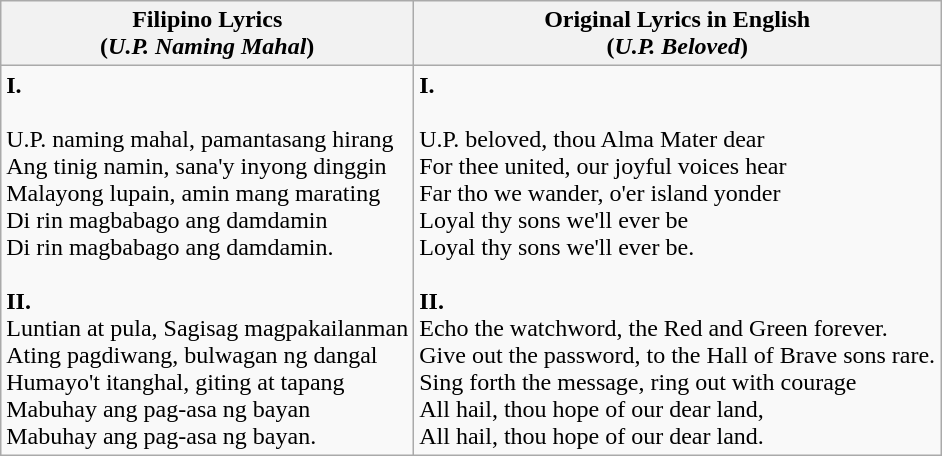<table class = "wikitable">
<tr>
<th>Filipino Lyrics<br>(<em>U.P. Naming Mahal</em>)</th>
<th>Original Lyrics in English<br>(<em>U.P. Beloved</em>)</th>
</tr>
<tr>
<td><strong>I.</strong><br><br>U.P. naming mahal, pamantasang hirang<br>
Ang tinig namin, sana'y inyong dinggin<br>
Malayong lupain, amin mang marating<br>
Di rin magbabago ang damdamin<br>
Di rin magbabago ang damdamin.<br>
<br>
<strong>II.</strong><br>
Luntian at pula, Sagisag magpakailanman<br>
Ating pagdiwang, bulwagan ng dangal<br>
Humayo't itanghal, giting at tapang<br>
Mabuhay ang pag-asa ng bayan<br>
Mabuhay ang pag-asa ng bayan.</td>
<td><strong>I.</strong><br><br>U.P. beloved, thou Alma Mater dear<br>
For thee united, our joyful voices hear<br>
Far tho we wander, o'er island yonder<br>
Loyal thy sons we'll ever be<br>
Loyal thy sons we'll ever be.<br>
<br>
<strong>II.</strong><br>
Echo the watchword, the Red and Green forever.<br>
Give out the password, to the Hall of Brave sons rare.<br>
Sing forth the message, ring out with courage<br>
All hail, thou hope of our dear land,<br>
All hail, thou hope of our dear land.</td>
</tr>
</table>
